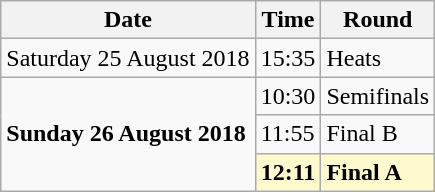<table class="wikitable">
<tr>
<th>Date</th>
<th>Time</th>
<th>Round</th>
</tr>
<tr>
<td>Saturday 25 August 2018</td>
<td>15:35</td>
<td>Heats</td>
</tr>
<tr>
<td rowspan=3><strong>Sunday 26 August 2018</strong></td>
<td>10:30</td>
<td>Semifinals</td>
</tr>
<tr>
<td>11:55</td>
<td>Final B</td>
</tr>
<tr>
<td style=background:lemonchiffon><strong>12:11</strong></td>
<td style=background:lemonchiffon><strong>Final A</strong></td>
</tr>
</table>
